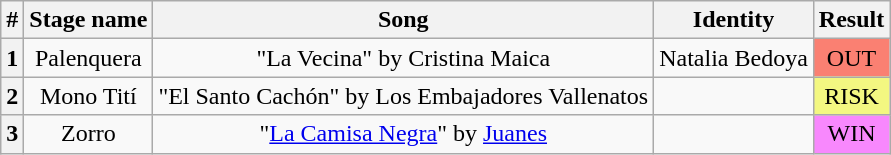<table class="wikitable plainrowheaders" style="text-align: center">
<tr>
<th>#</th>
<th>Stage name</th>
<th>Song</th>
<th>Identity</th>
<th>Result</th>
</tr>
<tr>
<th>1</th>
<td>Palenquera</td>
<td>"La Vecina" by Cristina Maica</td>
<td>Natalia Bedoya</td>
<td bgcolor=salmon>OUT</td>
</tr>
<tr>
<th>2</th>
<td>Mono Tití</td>
<td>"El Santo Cachón" by Los Embajadores Vallenatos</td>
<td></td>
<td bgcolor=#F3F781>RISK</td>
</tr>
<tr>
<th>3</th>
<td>Zorro</td>
<td>"<a href='#'>La Camisa Negra</a>" by <a href='#'>Juanes</a></td>
<td></td>
<td bgcolor=#F888FD>WIN</td>
</tr>
</table>
